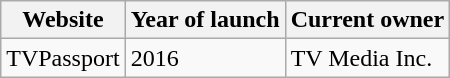<table class="wikitable">
<tr>
<th>Website</th>
<th>Year of launch</th>
<th>Current owner</th>
</tr>
<tr>
<td>TVPassport<br></td>
<td>2016</td>
<td>TV Media Inc.</td>
</tr>
</table>
